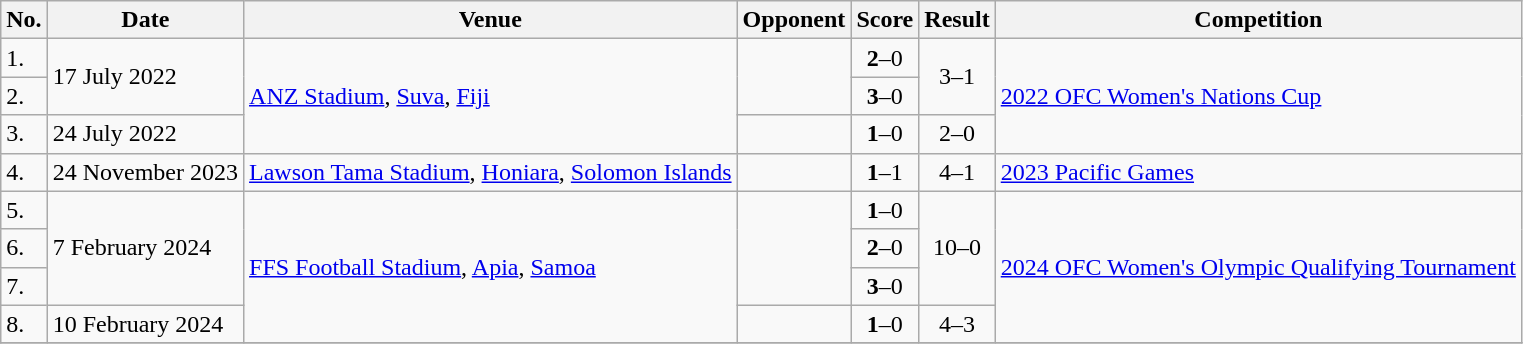<table class="wikitable">
<tr>
<th>No.</th>
<th>Date</th>
<th>Venue</th>
<th>Opponent</th>
<th>Score</th>
<th>Result</th>
<th>Competition</th>
</tr>
<tr>
<td>1.</td>
<td rowspan=2>17 July 2022</td>
<td rowspan=3><a href='#'>ANZ Stadium</a>, <a href='#'>Suva</a>, <a href='#'>Fiji</a></td>
<td rowspan=2></td>
<td align=center><strong>2</strong>–0</td>
<td rowspan=2 align=center>3–1</td>
<td rowspan=3><a href='#'>2022 OFC Women's Nations Cup</a></td>
</tr>
<tr>
<td>2.</td>
<td align=center><strong>3</strong>–0</td>
</tr>
<tr>
<td>3.</td>
<td>24 July 2022</td>
<td></td>
<td align=center><strong>1</strong>–0</td>
<td align=center>2–0</td>
</tr>
<tr>
<td>4.</td>
<td>24 November 2023</td>
<td><a href='#'>Lawson Tama Stadium</a>, <a href='#'>Honiara</a>, <a href='#'>Solomon Islands</a></td>
<td></td>
<td align=center><strong>1</strong>–1</td>
<td align=center>4–1</td>
<td><a href='#'>2023 Pacific Games</a></td>
</tr>
<tr>
<td>5.</td>
<td rowspan=3>7 February 2024</td>
<td rowspan=4><a href='#'>FFS Football Stadium</a>, <a href='#'>Apia</a>, <a href='#'>Samoa</a></td>
<td rowspan=3></td>
<td align=center><strong>1</strong>–0</td>
<td rowspan=3 align=center>10–0</td>
<td rowspan=4><a href='#'>2024 OFC Women's Olympic Qualifying Tournament</a></td>
</tr>
<tr>
<td>6.</td>
<td align=center><strong>2</strong>–0</td>
</tr>
<tr>
<td>7.</td>
<td align=center><strong>3</strong>–0</td>
</tr>
<tr>
<td>8.</td>
<td>10 February 2024</td>
<td></td>
<td align=center><strong>1</strong>–0</td>
<td align=center>4–3</td>
</tr>
<tr>
</tr>
</table>
